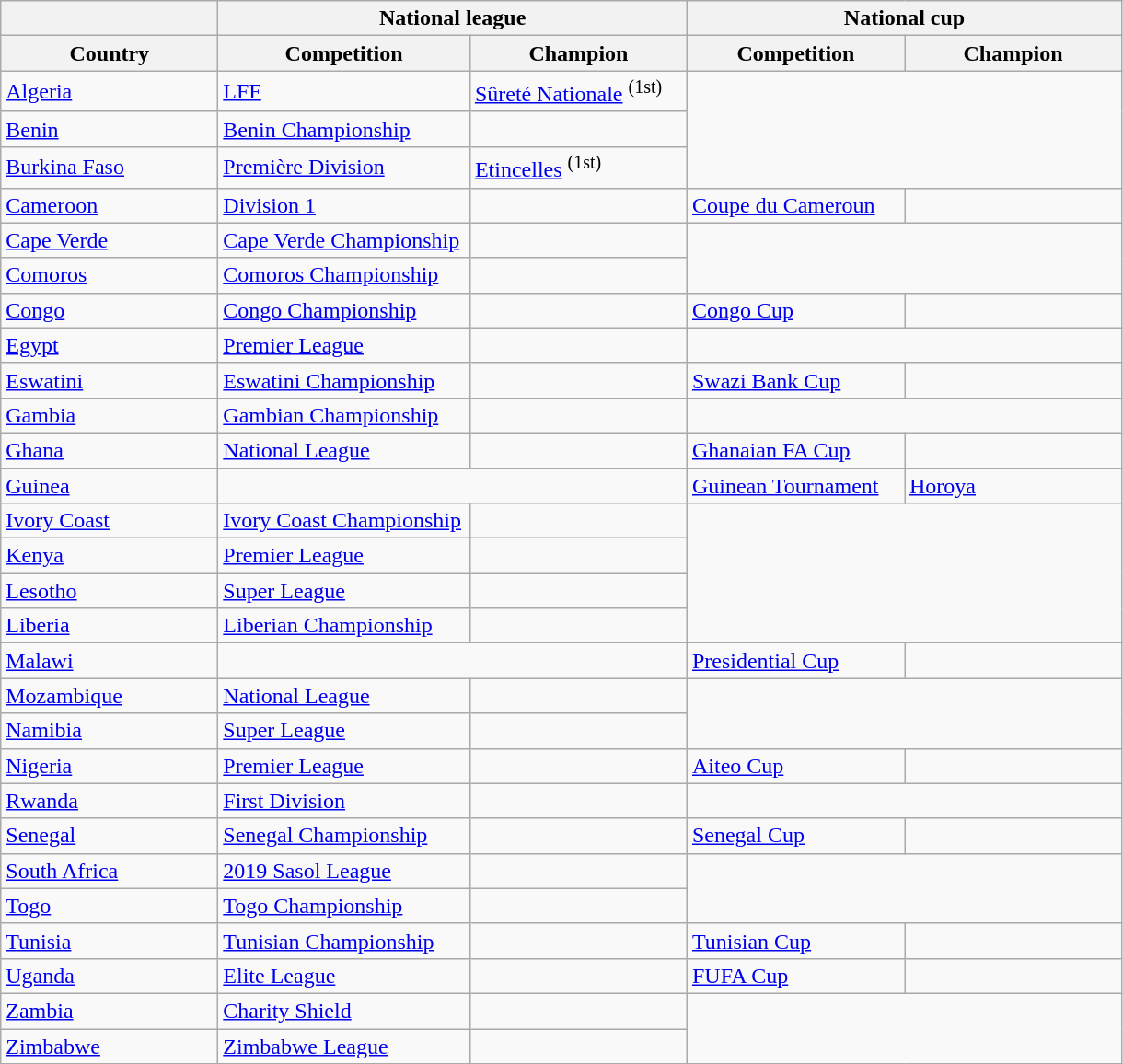<table class="wikitable">
<tr>
<th></th>
<th colspan=2>National league</th>
<th colspan=2>National cup</th>
</tr>
<tr>
<th width=150px>Country</th>
<th width=175px>Competition</th>
<th width=150px>Champion</th>
<th width=150px>Competition</th>
<th width=150px>Champion</th>
</tr>
<tr>
<td> <a href='#'>Algeria</a></td>
<td><a href='#'>LFF</a></td>
<td><a href='#'>Sûreté Nationale</a> <sup>(1st)</sup></td>
</tr>
<tr>
<td> <a href='#'>Benin</a></td>
<td><a href='#'>Benin Championship</a></td>
<td></td>
</tr>
<tr>
<td> <a href='#'>Burkina Faso</a></td>
<td><a href='#'>Première Division</a></td>
<td><a href='#'>Etincelles</a> <sup>(1st)</sup></td>
</tr>
<tr>
<td> <a href='#'>Cameroon</a></td>
<td><a href='#'>Division 1</a></td>
<td></td>
<td><a href='#'>Coupe du Cameroun</a></td>
<td></td>
</tr>
<tr>
<td> <a href='#'>Cape Verde</a></td>
<td><a href='#'>Cape Verde Championship</a></td>
<td></td>
</tr>
<tr>
<td> <a href='#'>Comoros</a></td>
<td><a href='#'>Comoros Championship</a></td>
<td></td>
</tr>
<tr>
<td> <a href='#'>Congo</a></td>
<td><a href='#'>Congo Championship</a></td>
<td></td>
<td><a href='#'>Congo Cup</a></td>
<td></td>
</tr>
<tr>
<td> <a href='#'>Egypt</a></td>
<td><a href='#'>Premier League</a></td>
<td></td>
</tr>
<tr>
<td> <a href='#'>Eswatini</a></td>
<td><a href='#'>Eswatini Championship</a></td>
<td></td>
<td><a href='#'>Swazi Bank Cup</a></td>
<td></td>
</tr>
<tr>
<td> <a href='#'>Gambia</a></td>
<td><a href='#'>Gambian Championship</a></td>
<td></td>
</tr>
<tr>
<td> <a href='#'>Ghana</a></td>
<td><a href='#'>National League</a></td>
<td></td>
<td><a href='#'>Ghanaian FA Cup</a></td>
<td></td>
</tr>
<tr>
<td> <a href='#'>Guinea</a></td>
<td colspan=2></td>
<td><a href='#'>Guinean Tournament</a></td>
<td><a href='#'>Horoya</a></td>
</tr>
<tr>
<td> <a href='#'>Ivory Coast</a></td>
<td><a href='#'>Ivory Coast Championship</a></td>
<td></td>
</tr>
<tr>
<td> <a href='#'>Kenya</a></td>
<td><a href='#'>Premier League</a></td>
<td></td>
</tr>
<tr>
<td> <a href='#'>Lesotho</a></td>
<td><a href='#'>Super League</a></td>
<td></td>
</tr>
<tr>
<td> <a href='#'>Liberia</a></td>
<td><a href='#'>Liberian Championship</a></td>
<td></td>
</tr>
<tr>
<td> <a href='#'>Malawi</a></td>
<td colspan=2></td>
<td><a href='#'>Presidential Cup</a></td>
<td></td>
</tr>
<tr>
<td> <a href='#'>Mozambique</a></td>
<td><a href='#'>National League</a></td>
<td></td>
</tr>
<tr>
<td> <a href='#'>Namibia</a></td>
<td><a href='#'>Super League</a></td>
<td></td>
</tr>
<tr>
<td> <a href='#'>Nigeria</a></td>
<td><a href='#'>Premier League</a></td>
<td></td>
<td><a href='#'>Aiteo Cup</a></td>
<td></td>
</tr>
<tr>
<td> <a href='#'>Rwanda</a></td>
<td><a href='#'>First Division</a></td>
<td></td>
</tr>
<tr>
<td> <a href='#'>Senegal</a></td>
<td><a href='#'>Senegal Championship</a></td>
<td></td>
<td><a href='#'>Senegal Cup</a></td>
<td></td>
</tr>
<tr>
<td> <a href='#'>South Africa</a></td>
<td><a href='#'>2019 Sasol League</a></td>
<td></td>
</tr>
<tr>
<td> <a href='#'>Togo</a></td>
<td><a href='#'>Togo Championship</a></td>
<td></td>
</tr>
<tr>
<td> <a href='#'>Tunisia</a></td>
<td><a href='#'>Tunisian Championship</a></td>
<td></td>
<td><a href='#'>Tunisian Cup</a></td>
<td></td>
</tr>
<tr>
<td> <a href='#'>Uganda</a></td>
<td><a href='#'>Elite League</a></td>
<td></td>
<td><a href='#'>FUFA Cup</a></td>
<td></td>
</tr>
<tr>
<td> <a href='#'>Zambia</a></td>
<td><a href='#'>Charity Shield</a></td>
<td></td>
</tr>
<tr>
<td> <a href='#'>Zimbabwe</a></td>
<td><a href='#'>Zimbabwe League</a></td>
<td></td>
</tr>
<tr>
</tr>
</table>
